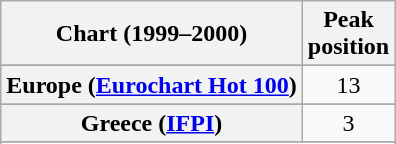<table class="wikitable sortable plainrowheaders" style="text-align:center">
<tr>
<th>Chart (1999–2000)</th>
<th>Peak<br>position</th>
</tr>
<tr>
</tr>
<tr>
</tr>
<tr>
</tr>
<tr>
</tr>
<tr>
<th scope="row">Europe (<a href='#'>Eurochart Hot 100</a>)</th>
<td>13</td>
</tr>
<tr>
</tr>
<tr>
</tr>
<tr>
<th scope="row">Greece (<a href='#'>IFPI</a>)</th>
<td>3</td>
</tr>
<tr>
</tr>
<tr>
</tr>
<tr>
</tr>
<tr>
</tr>
<tr>
</tr>
<tr>
</tr>
<tr>
</tr>
</table>
